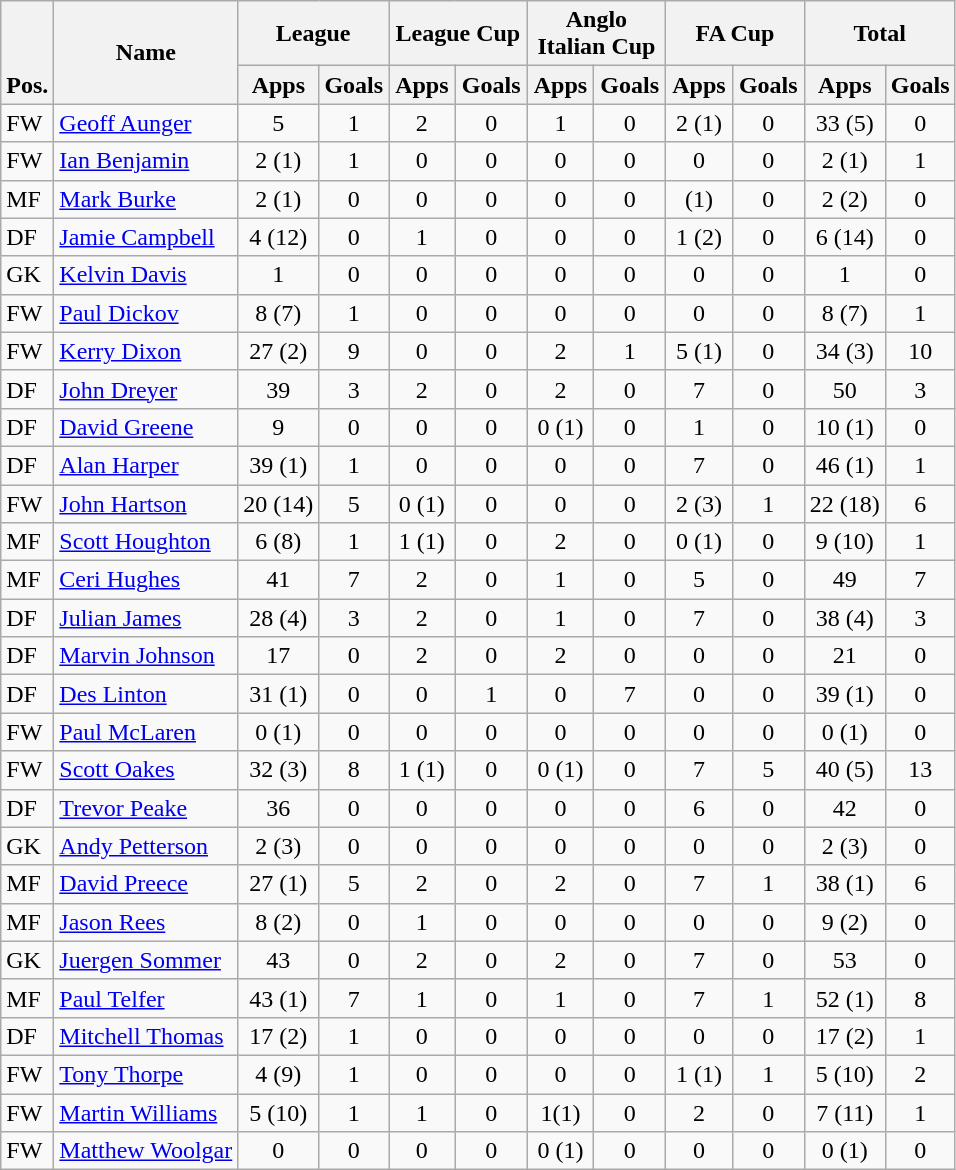<table class="wikitable" style="text-align:center">
<tr>
<th rowspan="2" valign="bottom">Pos.</th>
<th rowspan="2">Name</th>
<th colspan="2" width="85">League</th>
<th colspan="2" width="85">League Cup</th>
<th colspan="2" width="85">Anglo Italian Cup</th>
<th colspan="2" width="85">FA Cup</th>
<th colspan="2" width="85">Total</th>
</tr>
<tr>
<th>Apps</th>
<th>Goals</th>
<th>Apps</th>
<th>Goals</th>
<th>Apps</th>
<th>Goals</th>
<th>Apps</th>
<th>Goals</th>
<th>Apps</th>
<th>Goals</th>
</tr>
<tr>
<td align="left">FW</td>
<td align="left"> <a href='#'>Geoff Aunger</a></td>
<td>5</td>
<td>1</td>
<td>2</td>
<td>0</td>
<td>1</td>
<td>0</td>
<td>2 (1)</td>
<td>0</td>
<td>33 (5)</td>
<td>0</td>
</tr>
<tr>
<td align="left">FW</td>
<td align="left"> <a href='#'>Ian Benjamin</a></td>
<td>2 (1)</td>
<td>1</td>
<td>0</td>
<td>0</td>
<td>0</td>
<td>0</td>
<td>0</td>
<td>0</td>
<td>2 (1)</td>
<td>1</td>
</tr>
<tr>
<td align="left">MF</td>
<td align="left"> <a href='#'>Mark Burke</a></td>
<td>2 (1)</td>
<td>0</td>
<td>0</td>
<td>0</td>
<td>0</td>
<td>0</td>
<td>(1)</td>
<td>0</td>
<td>2 (2)</td>
<td>0</td>
</tr>
<tr>
<td align="left">DF</td>
<td align="left"> <a href='#'>Jamie Campbell</a></td>
<td>4 (12)</td>
<td>0</td>
<td>1</td>
<td>0</td>
<td>0</td>
<td>0</td>
<td>1 (2)</td>
<td>0</td>
<td>6 (14)</td>
<td>0</td>
</tr>
<tr>
<td align="left">GK</td>
<td align="left"> <a href='#'>Kelvin Davis</a></td>
<td>1</td>
<td>0</td>
<td>0</td>
<td>0</td>
<td>0</td>
<td>0</td>
<td>0</td>
<td>0</td>
<td>1</td>
<td>0</td>
</tr>
<tr>
<td align="left">FW</td>
<td align="left"> <a href='#'>Paul Dickov</a></td>
<td>8 (7)</td>
<td>1</td>
<td>0</td>
<td>0</td>
<td>0</td>
<td>0</td>
<td>0</td>
<td>0</td>
<td>8 (7)</td>
<td>1</td>
</tr>
<tr>
<td align="left">FW</td>
<td align="left"> <a href='#'>Kerry Dixon</a></td>
<td>27 (2)</td>
<td>9</td>
<td>0</td>
<td>0</td>
<td>2</td>
<td>1</td>
<td>5 (1)</td>
<td>0</td>
<td>34 (3)</td>
<td>10</td>
</tr>
<tr>
<td align="left">DF</td>
<td align="left"> <a href='#'>John Dreyer</a></td>
<td>39</td>
<td>3</td>
<td>2</td>
<td>0</td>
<td>2</td>
<td>0</td>
<td>7</td>
<td>0</td>
<td>50</td>
<td>3</td>
</tr>
<tr>
<td align="left">DF</td>
<td align="left"> <a href='#'>David Greene</a></td>
<td>9</td>
<td>0</td>
<td>0</td>
<td>0</td>
<td>0 (1)</td>
<td>0</td>
<td>1</td>
<td>0</td>
<td>10 (1)</td>
<td>0</td>
</tr>
<tr>
<td align="left">DF</td>
<td align="left"> <a href='#'>Alan Harper</a></td>
<td>39 (1)</td>
<td>1</td>
<td>0</td>
<td>0</td>
<td>0</td>
<td>0</td>
<td>7</td>
<td>0</td>
<td>46 (1)</td>
<td>1</td>
</tr>
<tr>
<td align="left">FW</td>
<td align="left"> <a href='#'>John Hartson</a></td>
<td>20 (14)</td>
<td>5</td>
<td>0 (1)</td>
<td>0</td>
<td>0</td>
<td>0</td>
<td>2 (3)</td>
<td>1</td>
<td>22 (18)</td>
<td>6</td>
</tr>
<tr>
<td align="left">MF</td>
<td align="left"> <a href='#'>Scott Houghton</a></td>
<td>6 (8)</td>
<td>1</td>
<td>1 (1)</td>
<td>0</td>
<td>2</td>
<td>0</td>
<td>0 (1)</td>
<td>0</td>
<td>9 (10)</td>
<td>1</td>
</tr>
<tr>
<td align="left">MF</td>
<td align="left"> <a href='#'>Ceri Hughes</a></td>
<td>41</td>
<td>7</td>
<td>2</td>
<td>0</td>
<td>1</td>
<td>0</td>
<td>5</td>
<td>0</td>
<td>49</td>
<td>7</td>
</tr>
<tr>
<td align="left">DF</td>
<td align="left"> <a href='#'>Julian James</a></td>
<td>28 (4)</td>
<td>3</td>
<td>2</td>
<td>0</td>
<td>1</td>
<td>0</td>
<td>7</td>
<td>0</td>
<td>38 (4)</td>
<td>3</td>
</tr>
<tr>
<td align="left">DF</td>
<td align="left"> <a href='#'>Marvin Johnson</a></td>
<td>17</td>
<td>0</td>
<td>2</td>
<td>0</td>
<td>2</td>
<td>0</td>
<td>0</td>
<td>0</td>
<td>21</td>
<td>0</td>
</tr>
<tr>
<td align="left">DF</td>
<td align="left"> <a href='#'>Des Linton</a></td>
<td>31 (1)</td>
<td>0</td>
<td>0</td>
<td>1</td>
<td>0</td>
<td>7</td>
<td>0</td>
<td>0</td>
<td>39 (1)</td>
<td>0</td>
</tr>
<tr>
<td align="left">FW</td>
<td align="left"> <a href='#'>Paul McLaren</a></td>
<td>0 (1)</td>
<td>0</td>
<td>0</td>
<td>0</td>
<td>0</td>
<td>0</td>
<td>0</td>
<td>0</td>
<td>0 (1)</td>
<td>0</td>
</tr>
<tr>
<td align="left">FW</td>
<td align="left"> <a href='#'>Scott Oakes</a></td>
<td>32 (3)</td>
<td>8</td>
<td>1 (1)</td>
<td>0</td>
<td>0 (1)</td>
<td>0</td>
<td>7</td>
<td>5</td>
<td>40 (5)</td>
<td>13</td>
</tr>
<tr>
<td align="left">DF</td>
<td align="left"> <a href='#'>Trevor Peake</a></td>
<td>36</td>
<td>0</td>
<td>0</td>
<td>0</td>
<td>0</td>
<td>0</td>
<td>6</td>
<td>0</td>
<td>42</td>
<td>0</td>
</tr>
<tr>
<td align="left">GK</td>
<td align="left"> <a href='#'>Andy Petterson</a></td>
<td>2 (3)</td>
<td>0</td>
<td>0</td>
<td>0</td>
<td>0</td>
<td>0</td>
<td>0</td>
<td>0</td>
<td>2 (3)</td>
<td>0</td>
</tr>
<tr>
<td align="left">MF</td>
<td align="left"> <a href='#'>David Preece</a></td>
<td>27 (1)</td>
<td>5</td>
<td>2</td>
<td>0</td>
<td>2</td>
<td>0</td>
<td>7</td>
<td>1</td>
<td>38 (1)</td>
<td>6</td>
</tr>
<tr>
<td align="left">MF</td>
<td align="left"> <a href='#'>Jason Rees</a></td>
<td>8 (2)</td>
<td>0</td>
<td>1</td>
<td>0</td>
<td>0</td>
<td>0</td>
<td>0</td>
<td>0</td>
<td>9 (2)</td>
<td>0</td>
</tr>
<tr>
<td align="left">GK</td>
<td align="left"> <a href='#'>Juergen Sommer</a></td>
<td>43</td>
<td>0</td>
<td>2</td>
<td>0</td>
<td>2</td>
<td>0</td>
<td>7</td>
<td>0</td>
<td>53</td>
<td>0</td>
</tr>
<tr>
<td align="left">MF</td>
<td align="left"> <a href='#'>Paul Telfer</a></td>
<td>43 (1)</td>
<td>7</td>
<td>1</td>
<td>0</td>
<td>1</td>
<td>0</td>
<td>7</td>
<td>1</td>
<td>52 (1)</td>
<td>8</td>
</tr>
<tr>
<td align="left">DF</td>
<td align="left"> <a href='#'>Mitchell Thomas</a></td>
<td>17 (2)</td>
<td>1</td>
<td>0</td>
<td>0</td>
<td>0</td>
<td>0</td>
<td>0</td>
<td>0</td>
<td>17 (2)</td>
<td>1</td>
</tr>
<tr>
<td align="left">FW</td>
<td align="left"> <a href='#'>Tony Thorpe</a></td>
<td>4 (9)</td>
<td>1</td>
<td>0</td>
<td>0</td>
<td>0</td>
<td>0</td>
<td>1 (1)</td>
<td>1</td>
<td>5 (10)</td>
<td>2</td>
</tr>
<tr>
<td align="left">FW</td>
<td align="left"> <a href='#'>Martin Williams</a></td>
<td>5 (10)</td>
<td>1</td>
<td>1</td>
<td>0</td>
<td>1(1)</td>
<td>0</td>
<td>2</td>
<td>0</td>
<td>7 (11)</td>
<td>1</td>
</tr>
<tr>
<td align="left">FW</td>
<td align="left"> <a href='#'>Matthew Woolgar</a></td>
<td>0</td>
<td>0</td>
<td>0</td>
<td>0</td>
<td>0 (1)</td>
<td>0</td>
<td>0</td>
<td>0</td>
<td>0 (1)</td>
<td>0</td>
</tr>
</table>
